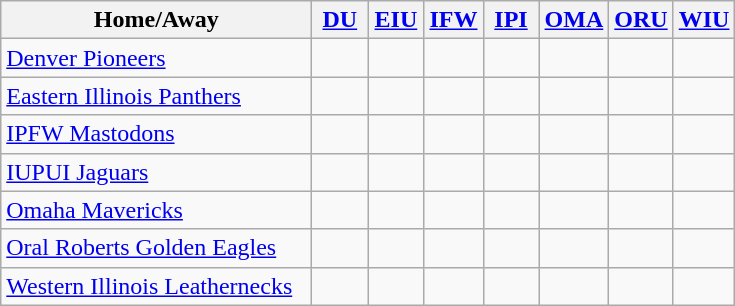<table class="wikitable" style="text-align: center">
<tr>
<th width="200">Home/Away</th>
<th width="30"><a href='#'>DU</a></th>
<th width="30"><a href='#'>EIU</a></th>
<th width="30"><a href='#'>IFW</a></th>
<th width="30"><a href='#'>IPI</a></th>
<th ! width="30"><a href='#'>OMA</a></th>
<th width="30"><a href='#'>ORU</a></th>
<th width="30"><a href='#'>WIU</a></th>
</tr>
<tr>
<td align="left"><a href='#'>Denver Pioneers</a></td>
<td></td>
<td></td>
<td></td>
<td></td>
<td></td>
<td></td>
<td></td>
</tr>
<tr>
<td align="left"><a href='#'>Eastern Illinois Panthers</a></td>
<td></td>
<td></td>
<td></td>
<td></td>
<td></td>
<td></td>
<td></td>
</tr>
<tr>
<td align="left"><a href='#'>IPFW Mastodons</a></td>
<td></td>
<td></td>
<td></td>
<td></td>
<td></td>
<td></td>
<td></td>
</tr>
<tr>
<td align="left"><a href='#'>IUPUI Jaguars</a></td>
<td></td>
<td></td>
<td></td>
<td></td>
<td></td>
<td></td>
<td></td>
</tr>
<tr>
<td align="left"><a href='#'>Omaha Mavericks</a></td>
<td></td>
<td></td>
<td></td>
<td></td>
<td></td>
<td></td>
<td></td>
</tr>
<tr>
<td align="left"><a href='#'>Oral Roberts Golden Eagles</a></td>
<td></td>
<td></td>
<td></td>
<td></td>
<td></td>
<td></td>
<td></td>
</tr>
<tr>
<td align="left"><a href='#'>Western Illinois Leathernecks</a></td>
<td></td>
<td></td>
<td></td>
<td></td>
<td></td>
<td></td>
<td></td>
</tr>
</table>
